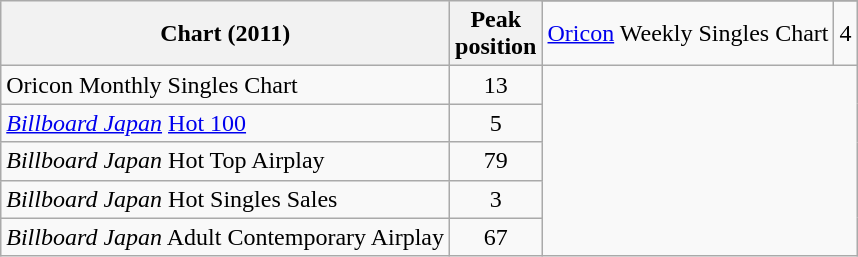<table class="wikitable sortable" border="1">
<tr>
<th rowspan="2">Chart (2011)</th>
<th rowspan="2">Peak<br>position</th>
</tr>
<tr>
<td><a href='#'>Oricon</a> Weekly Singles Chart</td>
<td style="text-align:center;">4</td>
</tr>
<tr>
<td>Oricon Monthly Singles Chart</td>
<td style="text-align:center;">13</td>
</tr>
<tr>
<td><em><a href='#'>Billboard Japan</a></em> <a href='#'>Hot 100</a></td>
<td style="text-align:center;">5</td>
</tr>
<tr>
<td><em>Billboard Japan</em> Hot Top Airplay</td>
<td style="text-align:center;">79</td>
</tr>
<tr>
<td><em>Billboard Japan</em> Hot Singles Sales</td>
<td style="text-align:center;">3</td>
</tr>
<tr>
<td><em>Billboard Japan</em> Adult Contemporary Airplay</td>
<td style="text-align:center;">67</td>
</tr>
</table>
